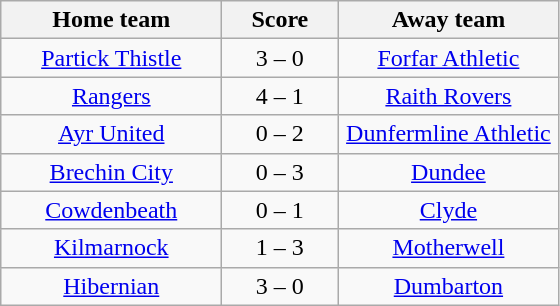<table class="wikitable" style="text-align: center">
<tr>
<th width=140>Home team</th>
<th width=70>Score</th>
<th width=140>Away team</th>
</tr>
<tr>
<td><a href='#'>Partick Thistle</a></td>
<td>3 – 0</td>
<td><a href='#'>Forfar Athletic</a></td>
</tr>
<tr>
<td><a href='#'>Rangers</a></td>
<td>4 – 1</td>
<td><a href='#'>Raith Rovers</a></td>
</tr>
<tr>
<td><a href='#'>Ayr United</a></td>
<td>0 – 2</td>
<td><a href='#'>Dunfermline Athletic</a></td>
</tr>
<tr>
<td><a href='#'>Brechin City</a></td>
<td>0 – 3</td>
<td><a href='#'>Dundee</a></td>
</tr>
<tr>
<td><a href='#'>Cowdenbeath</a></td>
<td>0 – 1</td>
<td><a href='#'>Clyde</a></td>
</tr>
<tr>
<td><a href='#'>Kilmarnock</a></td>
<td>1 – 3</td>
<td><a href='#'>Motherwell</a></td>
</tr>
<tr>
<td><a href='#'>Hibernian</a></td>
<td>3 – 0</td>
<td><a href='#'>Dumbarton</a></td>
</tr>
</table>
